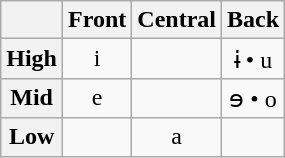<table class="wikitable" style="text-align: center;">
<tr>
<th></th>
<th>Front</th>
<th>Central</th>
<th>Back</th>
</tr>
<tr>
<th>High</th>
<td>i</td>
<td></td>
<td>ɨ • u</td>
</tr>
<tr>
<th>Mid</th>
<td>e</td>
<td></td>
<td>ɘ • o</td>
</tr>
<tr>
<th>Low</th>
<td></td>
<td>a</td>
<td></td>
</tr>
</table>
